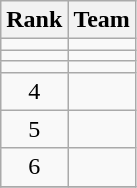<table class="wikitable">
<tr>
<th>Rank</th>
<th>Team</th>
</tr>
<tr>
<td align=center></td>
<td></td>
</tr>
<tr>
<td align=center></td>
<td></td>
</tr>
<tr>
<td align=center></td>
<td></td>
</tr>
<tr>
<td align=center>4</td>
<td></td>
</tr>
<tr>
<td align=center>5</td>
<td></td>
</tr>
<tr>
<td align=center>6</td>
<td></td>
</tr>
<tr>
</tr>
</table>
